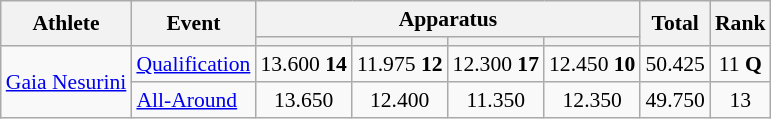<table class="wikitable" style="font-size:90%">
<tr>
<th rowspan=2>Athlete</th>
<th rowspan=2>Event</th>
<th colspan =4>Apparatus</th>
<th rowspan=2>Total</th>
<th rowspan=2>Rank</th>
</tr>
<tr style="font-size:95%">
<th></th>
<th></th>
<th></th>
<th></th>
</tr>
<tr align=center>
<td align=left rowspan=2><a href='#'>Gaia Nesurini</a></td>
<td align=left><a href='#'>Qualification</a></td>
<td>13.600	<strong>14	</strong></td>
<td>11.975	<strong>12</strong></td>
<td>12.300	<strong>17</strong></td>
<td>12.450	<strong>10</strong></td>
<td>50.425</td>
<td>11 <strong>Q</strong></td>
</tr>
<tr align=center>
<td align=left><a href='#'>All-Around</a></td>
<td>13.650</td>
<td>12.400</td>
<td>11.350</td>
<td>12.350</td>
<td>49.750</td>
<td>13</td>
</tr>
</table>
